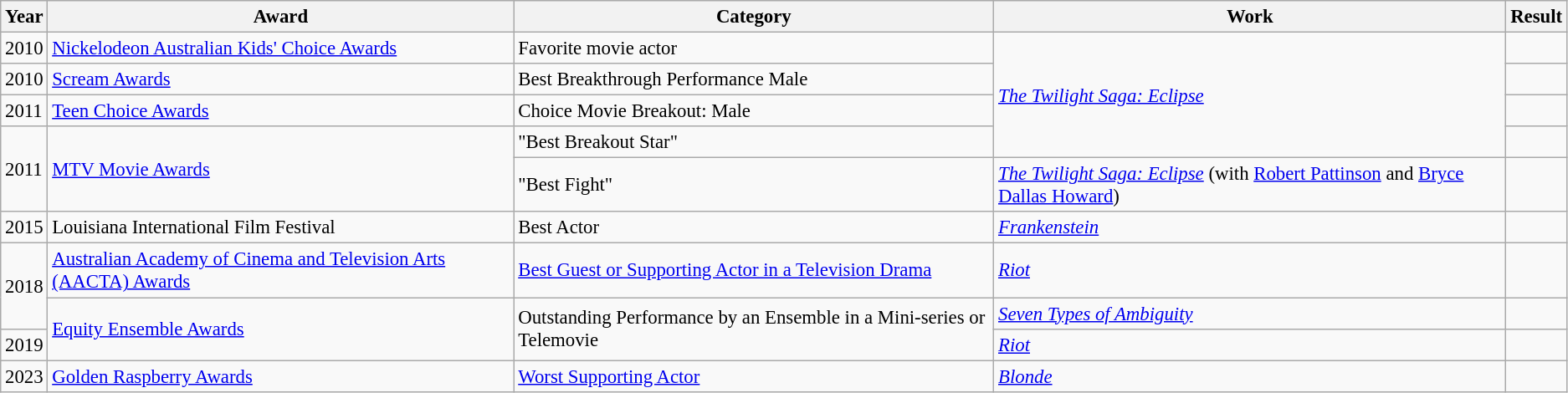<table class="wikitable" style="font-size: 95%;">
<tr>
<th>Year</th>
<th>Award</th>
<th>Category</th>
<th>Work</th>
<th>Result</th>
</tr>
<tr>
<td>2010</td>
<td><a href='#'>Nickelodeon Australian Kids' Choice Awards</a></td>
<td>Favorite movie actor</td>
<td rowspan="4"><em><a href='#'>The Twilight Saga: Eclipse</a></em></td>
<td></td>
</tr>
<tr>
<td>2010</td>
<td><a href='#'>Scream Awards</a></td>
<td>Best Breakthrough Performance Male</td>
<td></td>
</tr>
<tr>
<td>2011</td>
<td><a href='#'>Teen Choice Awards</a></td>
<td>Choice Movie Breakout: Male</td>
<td></td>
</tr>
<tr>
<td rowspan="2">2011</td>
<td rowspan="2"><a href='#'>MTV Movie Awards</a></td>
<td>"Best Breakout Star"</td>
<td></td>
</tr>
<tr>
<td>"Best Fight"</td>
<td><em><a href='#'>The Twilight Saga: Eclipse</a></em> (with <a href='#'>Robert Pattinson</a> and <a href='#'>Bryce Dallas Howard</a>)</td>
<td></td>
</tr>
<tr>
<td>2015</td>
<td>Louisiana International Film Festival</td>
<td>Best Actor</td>
<td><em><a href='#'>Frankenstein</a></em></td>
<td></td>
</tr>
<tr>
<td rowspan="2">2018</td>
<td><a href='#'>Australian Academy of Cinema and Television Arts (AACTA) Awards</a></td>
<td><a href='#'>Best Guest or Supporting Actor in a Television Drama</a></td>
<td><em><a href='#'>Riot</a></em></td>
<td></td>
</tr>
<tr>
<td rowspan="2"><a href='#'>Equity Ensemble Awards</a></td>
<td rowspan="2">Outstanding Performance by an Ensemble in a Mini-series or Telemovie</td>
<td><em><a href='#'>Seven Types of Ambiguity</a></em></td>
<td></td>
</tr>
<tr>
<td>2019</td>
<td><em><a href='#'>Riot</a></em></td>
<td></td>
</tr>
<tr>
<td>2023</td>
<td><a href='#'>Golden Raspberry Awards</a></td>
<td><a href='#'>Worst Supporting Actor</a></td>
<td><em><a href='#'>Blonde</a></em></td>
<td></td>
</tr>
</table>
